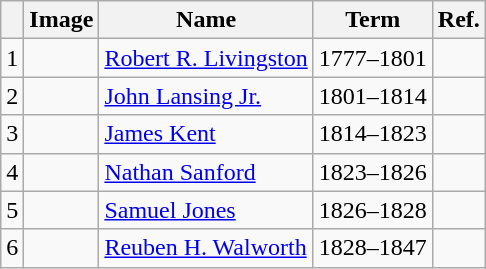<table class="wikitable sortable">
<tr>
<th></th>
<th>Image</th>
<th>Name</th>
<th>Term</th>
<th>Ref.</th>
</tr>
<tr>
<td>1</td>
<td></td>
<td><a href='#'>Robert R. Livingston</a></td>
<td>1777–1801</td>
<td></td>
</tr>
<tr>
<td>2</td>
<td></td>
<td><a href='#'>John Lansing Jr.</a></td>
<td>1801–1814</td>
<td></td>
</tr>
<tr>
<td>3</td>
<td></td>
<td><a href='#'>James Kent</a></td>
<td>1814–1823</td>
<td></td>
</tr>
<tr>
<td>4</td>
<td></td>
<td><a href='#'>Nathan Sanford</a></td>
<td>1823–1826</td>
<td></td>
</tr>
<tr>
<td>5</td>
<td></td>
<td><a href='#'>Samuel Jones</a></td>
<td>1826–1828</td>
<td></td>
</tr>
<tr>
<td>6</td>
<td></td>
<td><a href='#'>Reuben H. Walworth</a></td>
<td>1828–1847</td>
<td></td>
</tr>
</table>
